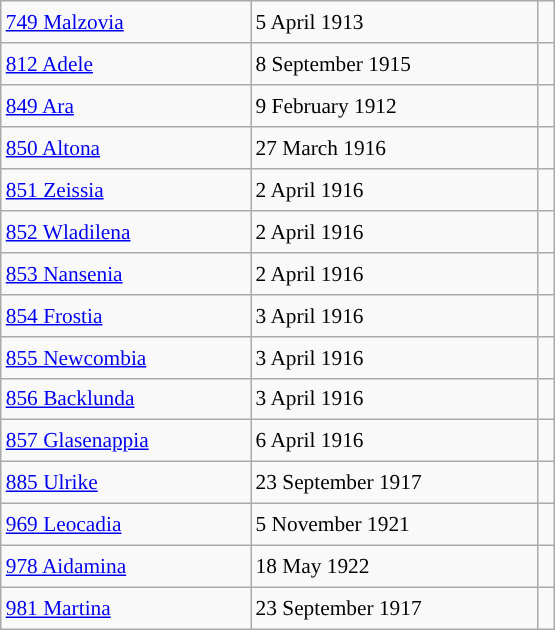<table class="wikitable" style="font-size: 89%; float: left; width: 26em; margin-right: 1em; height: 420px;">
<tr>
<td><a href='#'>749 Malzovia</a></td>
<td>5 April 1913</td>
<td></td>
</tr>
<tr>
<td><a href='#'>812 Adele</a></td>
<td>8 September 1915</td>
<td></td>
</tr>
<tr>
<td><a href='#'>849 Ara</a></td>
<td>9 February 1912</td>
<td></td>
</tr>
<tr>
<td><a href='#'>850 Altona</a></td>
<td>27 March 1916</td>
<td></td>
</tr>
<tr>
<td><a href='#'>851 Zeissia</a></td>
<td>2 April 1916</td>
<td></td>
</tr>
<tr>
<td><a href='#'>852 Wladilena</a></td>
<td>2 April 1916</td>
<td></td>
</tr>
<tr>
<td><a href='#'>853 Nansenia</a></td>
<td>2 April 1916</td>
<td></td>
</tr>
<tr>
<td><a href='#'>854 Frostia</a></td>
<td>3 April 1916</td>
<td></td>
</tr>
<tr>
<td><a href='#'>855 Newcombia</a></td>
<td>3 April 1916</td>
<td></td>
</tr>
<tr>
<td><a href='#'>856 Backlunda</a></td>
<td>3 April 1916</td>
<td></td>
</tr>
<tr>
<td><a href='#'>857 Glasenappia</a></td>
<td>6 April 1916</td>
<td></td>
</tr>
<tr>
<td><a href='#'>885 Ulrike</a></td>
<td>23 September 1917</td>
<td></td>
</tr>
<tr>
<td><a href='#'>969 Leocadia</a></td>
<td>5 November 1921</td>
<td></td>
</tr>
<tr>
<td><a href='#'>978 Aidamina</a></td>
<td>18 May 1922</td>
<td></td>
</tr>
<tr>
<td><a href='#'>981 Martina</a></td>
<td>23 September 1917</td>
<td></td>
</tr>
</table>
